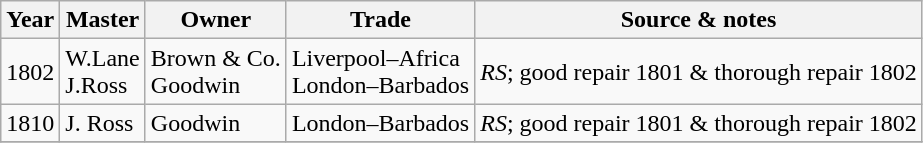<table class=" wikitable">
<tr>
<th>Year</th>
<th>Master</th>
<th>Owner</th>
<th>Trade</th>
<th>Source & notes</th>
</tr>
<tr>
<td>1802</td>
<td>W.Lane<br>J.Ross</td>
<td>Brown & Co.<br>Goodwin</td>
<td>Liverpool–Africa<br>London–Barbados</td>
<td><em>RS</em>; good repair 1801 & thorough repair 1802</td>
</tr>
<tr>
<td>1810</td>
<td>J. Ross</td>
<td>Goodwin</td>
<td>London–Barbados</td>
<td><em>RS</em>; good repair 1801 & thorough repair 1802</td>
</tr>
<tr>
</tr>
</table>
